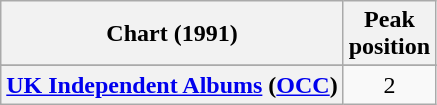<table class="wikitable plainrowheaders" style="text-align:center">
<tr>
<th scope="col">Chart (1991)</th>
<th scope="col">Peak<br>position</th>
</tr>
<tr>
</tr>
<tr>
<th scope="row"><a href='#'>UK Independent Albums</a> (<a href='#'>OCC</a>)</th>
<td>2</td>
</tr>
</table>
